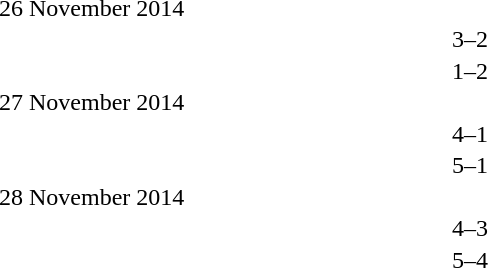<table style="width:50%;" cellspacing="1">
<tr>
<th width=25%></th>
<th width=10%></th>
<th width=25%></th>
</tr>
<tr>
<td>26 November 2014</td>
</tr>
<tr>
<td align=right></td>
<td align=center>3–2</td>
<td></td>
</tr>
<tr>
<td align=right></td>
<td align=center>1–2</td>
<td></td>
</tr>
<tr>
<td>27 November 2014</td>
</tr>
<tr>
<td align=right></td>
<td align=center>4–1</td>
<td></td>
</tr>
<tr>
<td align=right></td>
<td align=center>5–1</td>
<td></td>
</tr>
<tr>
<td>28 November 2014</td>
</tr>
<tr>
<td align=right></td>
<td align=center>4–3</td>
<td></td>
</tr>
<tr>
<td align=right></td>
<td align=center>5–4</td>
<td></td>
</tr>
</table>
